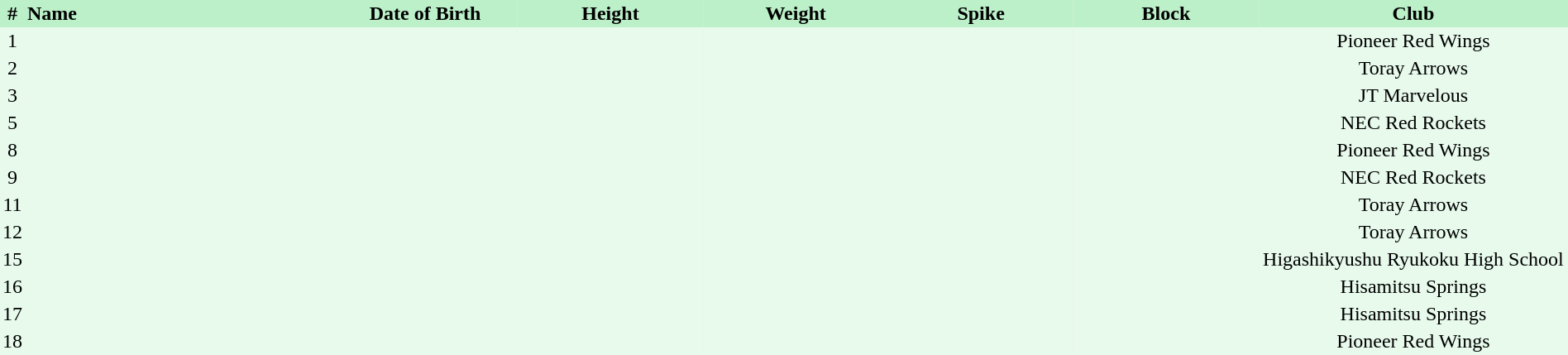<table border=0 cellpadding=2 cellspacing=0  |- bgcolor=#FFECCE style=text-align:center; font-size:90%; width=100%>
<tr bgcolor=#BBF0C9>
<th>#</th>
<th align=left width=20%>Name</th>
<th width=12%>Date of Birth</th>
<th width=12%>Height</th>
<th width=12%>Weight</th>
<th width=12%>Spike</th>
<th width=12%>Block</th>
<th width=20%>Club</th>
</tr>
<tr bgcolor=#E7FAEC>
<td>1</td>
<td align=left></td>
<td align=right></td>
<td></td>
<td></td>
<td></td>
<td></td>
<td>Pioneer Red Wings</td>
</tr>
<tr bgcolor=#E7FAEC>
<td>2</td>
<td align=left></td>
<td align=right></td>
<td></td>
<td></td>
<td></td>
<td></td>
<td>Toray Arrows</td>
</tr>
<tr bgcolor=#E7FAEC>
<td>3</td>
<td align=left></td>
<td align=right></td>
<td></td>
<td></td>
<td></td>
<td></td>
<td>JT Marvelous</td>
</tr>
<tr bgcolor=#E7FAEC>
<td>5</td>
<td align=left></td>
<td align=right></td>
<td></td>
<td></td>
<td></td>
<td></td>
<td>NEC Red Rockets</td>
</tr>
<tr bgcolor=#E7FAEC>
<td>8</td>
<td align=left></td>
<td align=right></td>
<td></td>
<td></td>
<td></td>
<td></td>
<td>Pioneer Red Wings</td>
</tr>
<tr bgcolor=#E7FAEC>
<td>9</td>
<td align=left></td>
<td align=right></td>
<td></td>
<td></td>
<td></td>
<td></td>
<td>NEC Red Rockets</td>
</tr>
<tr bgcolor=#E7FAEC>
<td>11</td>
<td align=left></td>
<td align=right></td>
<td></td>
<td></td>
<td></td>
<td></td>
<td>Toray Arrows</td>
</tr>
<tr bgcolor=#E7FAEC>
<td>12</td>
<td align=left></td>
<td align=right></td>
<td></td>
<td></td>
<td></td>
<td></td>
<td>Toray Arrows</td>
</tr>
<tr bgcolor=#E7FAEC>
<td>15</td>
<td align=left></td>
<td align=right></td>
<td></td>
<td></td>
<td></td>
<td></td>
<td>Higashikyushu Ryukoku High School</td>
</tr>
<tr bgcolor=#E7FAEC>
<td>16</td>
<td align=left></td>
<td align=right></td>
<td></td>
<td></td>
<td></td>
<td></td>
<td>Hisamitsu Springs</td>
</tr>
<tr bgcolor=#E7FAEC>
<td>17</td>
<td align=left></td>
<td align=right></td>
<td></td>
<td></td>
<td></td>
<td></td>
<td>Hisamitsu Springs</td>
</tr>
<tr bgcolor=#E7FAEC>
<td>18</td>
<td align=left></td>
<td align=right></td>
<td></td>
<td></td>
<td></td>
<td></td>
<td>Pioneer Red Wings</td>
</tr>
</table>
